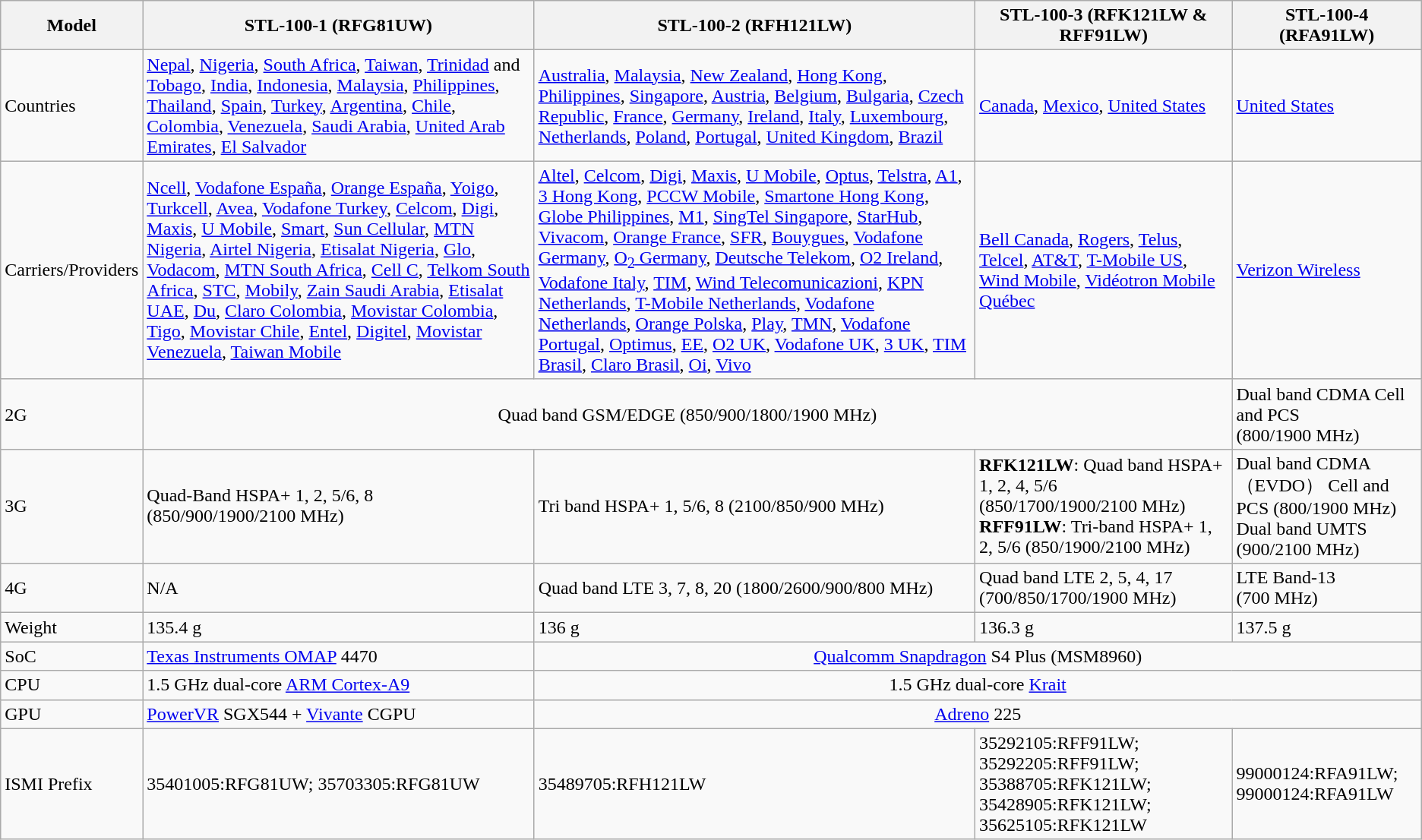<table class="wikitable">
<tr>
<th>Model</th>
<th>STL-100-1 (RFG81UW)</th>
<th>STL-100-2 (RFH121LW)</th>
<th>STL-100-3 (RFK121LW & RFF91LW)</th>
<th>STL-100-4 (RFA91LW)</th>
</tr>
<tr>
<td>Countries</td>
<td><a href='#'>Nepal</a>, <a href='#'>Nigeria</a>, <a href='#'>South Africa</a>, <a href='#'>Taiwan</a>, <a href='#'>Trinidad</a> and <a href='#'>Tobago</a>, <a href='#'>India</a>, <a href='#'>Indonesia</a>, <a href='#'>Malaysia</a>, <a href='#'>Philippines</a>, <a href='#'>Thailand</a>, <a href='#'>Spain</a>, <a href='#'>Turkey</a>, <a href='#'>Argentina</a>, <a href='#'>Chile</a>, <a href='#'>Colombia</a>, <a href='#'>Venezuela</a>, <a href='#'>Saudi Arabia</a>, <a href='#'>United Arab Emirates</a>, <a href='#'>El Salvador</a></td>
<td><a href='#'>Australia</a>, <a href='#'>Malaysia</a>, <a href='#'>New Zealand</a>, <a href='#'>Hong Kong</a>, <a href='#'>Philippines</a>, <a href='#'>Singapore</a>, <a href='#'>Austria</a>, <a href='#'>Belgium</a>, <a href='#'>Bulgaria</a>, <a href='#'>Czech Republic</a>, <a href='#'>France</a>, <a href='#'>Germany</a>, <a href='#'>Ireland</a>, <a href='#'>Italy</a>, <a href='#'>Luxembourg</a>, <a href='#'>Netherlands</a>, <a href='#'>Poland</a>, <a href='#'>Portugal</a>, <a href='#'>United Kingdom</a>,  <a href='#'>Brazil</a></td>
<td><a href='#'>Canada</a>, <a href='#'>Mexico</a>, <a href='#'>United States</a></td>
<td><a href='#'>United States</a></td>
</tr>
<tr>
<td>Carriers/Providers</td>
<td><a href='#'>Ncell</a>, <a href='#'>Vodafone España</a>, <a href='#'>Orange España</a>, <a href='#'>Yoigo</a>, <a href='#'>Turkcell</a>, <a href='#'>Avea</a>, <a href='#'>Vodafone Turkey</a>, <a href='#'>Celcom</a>, <a href='#'>Digi</a>, <a href='#'>Maxis</a>, <a href='#'>U Mobile</a>, <a href='#'>Smart</a>, <a href='#'>Sun Cellular</a>, <a href='#'>MTN Nigeria</a>, <a href='#'>Airtel Nigeria</a>, <a href='#'>Etisalat Nigeria</a>, <a href='#'>Glo</a>, <a href='#'>Vodacom</a>, <a href='#'>MTN South Africa</a>, <a href='#'>Cell C</a>, <a href='#'>Telkom South Africa</a>, <a href='#'>STC</a>, <a href='#'>Mobily</a>, <a href='#'>Zain Saudi Arabia</a>, <a href='#'>Etisalat UAE</a>, <a href='#'>Du</a>, <a href='#'>Claro Colombia</a>, <a href='#'>Movistar Colombia</a>, <a href='#'>Tigo</a>, <a href='#'>Movistar Chile</a>, <a href='#'>Entel</a>, <a href='#'>Digitel</a>, <a href='#'>Movistar Venezuela</a>, <a href='#'>Taiwan Mobile</a></td>
<td><a href='#'>Altel</a>, <a href='#'>Celcom</a>, <a href='#'>Digi</a>, <a href='#'>Maxis</a>, <a href='#'>U Mobile</a>, <a href='#'>Optus</a>, <a href='#'>Telstra</a>, <a href='#'>A1</a>, <a href='#'>3 Hong Kong</a>, <a href='#'>PCCW Mobile</a>, <a href='#'>Smartone Hong Kong</a>, <a href='#'>Globe Philippines</a>, <a href='#'>M1</a>, <a href='#'>SingTel Singapore</a>, <a href='#'>StarHub</a>, <a href='#'>Vivacom</a>, <a href='#'>Orange France</a>, <a href='#'>SFR</a>, <a href='#'>Bouygues</a>, <a href='#'>Vodafone Germany</a>, <a href='#'>O<sub>2</sub> Germany</a>, <a href='#'>Deutsche Telekom</a>, <a href='#'>O2 Ireland</a>, <a href='#'>Vodafone Italy</a>, <a href='#'>TIM</a>, <a href='#'>Wind Telecomunicazioni</a>, <a href='#'>KPN Netherlands</a>, <a href='#'>T-Mobile Netherlands</a>, <a href='#'>Vodafone Netherlands</a>, <a href='#'>Orange Polska</a>, <a href='#'>Play</a>, <a href='#'>TMN</a>, <a href='#'>Vodafone Portugal</a>, <a href='#'>Optimus</a>, <a href='#'>EE</a>, <a href='#'>O2 UK</a>, <a href='#'>Vodafone UK</a>, <a href='#'>3 UK</a>, <a href='#'>TIM Brasil</a>, <a href='#'>Claro Brasil</a>, <a href='#'>Oi</a>, <a href='#'>Vivo</a></td>
<td><a href='#'>Bell Canada</a>, <a href='#'>Rogers</a>, <a href='#'>Telus</a>, <a href='#'>Telcel</a>, <a href='#'>AT&T</a>, <a href='#'>T-Mobile US</a>, <a href='#'>Wind Mobile</a>, <a href='#'>Vidéotron Mobile Québec</a></td>
<td><a href='#'>Verizon Wireless</a></td>
</tr>
<tr>
<td>2G</td>
<td colspan="3" style="text-align: center;">Quad band GSM/EDGE (850/900/1800/1900 MHz)</td>
<td>Dual band CDMA Cell and PCS (800/1900 MHz)</td>
</tr>
<tr>
<td>3G</td>
<td>Quad-Band HSPA+ 1, 2, 5/6, 8 (850/900/1900/2100 MHz)</td>
<td>Tri band HSPA+ 1, 5/6, 8 (2100/850/900 MHz)</td>
<td><strong>RFK121LW</strong>: Quad band HSPA+ 1, 2, 4, 5/6 (850/1700/1900/2100 MHz) <br> <strong>RFF91LW</strong>: Tri-band HSPA+ 1, 2, 5/6 (850/1900/2100 MHz)</td>
<td>Dual band CDMA（EVDO） Cell and PCS (800/1900 MHz) <br> Dual band UMTS (900/2100 MHz)</td>
</tr>
<tr>
<td>4G</td>
<td>N/A</td>
<td>Quad band LTE 3, 7, 8, 20 (1800/2600/900/800 MHz)</td>
<td>Quad band LTE 2, 5, 4, 17 (700/850/1700/1900 MHz)</td>
<td>LTE Band-13 (700 MHz)</td>
</tr>
<tr>
<td>Weight</td>
<td>135.4 g</td>
<td>136 g</td>
<td>136.3 g</td>
<td>137.5 g</td>
</tr>
<tr>
<td>SoC</td>
<td><a href='#'>Texas Instruments OMAP</a> 4470</td>
<td colspan="3" style="text-align: center;"><a href='#'>Qualcomm Snapdragon</a> S4 Plus (MSM8960)</td>
</tr>
<tr>
<td>CPU</td>
<td>1.5 GHz dual-core <a href='#'>ARM Cortex-A9</a></td>
<td colspan="3" style="text-align: center;">1.5 GHz dual-core <a href='#'>Krait</a></td>
</tr>
<tr>
<td>GPU</td>
<td><a href='#'>PowerVR</a> SGX544 + <a href='#'>Vivante</a> CGPU</td>
<td colspan="3" style="text-align: center;"><a href='#'>Adreno</a> 225</td>
</tr>
<tr>
<td>ISMI Prefix</td>
<td>35401005:RFG81UW; 35703305:RFG81UW</td>
<td>35489705:RFH121LW</td>
<td>35292105:RFF91LW; 35292205:RFF91LW; 35388705:RFK121LW; 35428905:RFK121LW; 35625105:RFK121LW</td>
<td>99000124:RFA91LW; 99000124:RFA91LW</td>
</tr>
</table>
